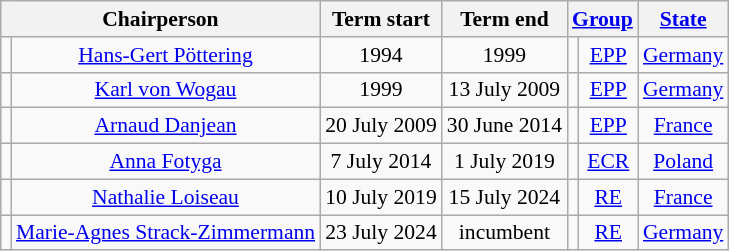<table class="wikitable" style="text-align:center; font-size:90%">
<tr>
<th colspan=2>Chairperson</th>
<th>Term start</th>
<th>Term end</th>
<th colspan=2><a href='#'>Group</a></th>
<th><a href='#'>State</a></th>
</tr>
<tr>
<td></td>
<td><a href='#'>Hans-Gert Pöttering</a></td>
<td>1994</td>
<td>1999</td>
<td bgcolor=></td>
<td><a href='#'>EPP</a></td>
<td><a href='#'>Germany</a></td>
</tr>
<tr>
<td></td>
<td><a href='#'>Karl von Wogau</a></td>
<td>1999</td>
<td>13 July 2009</td>
<td bgcolor=></td>
<td><a href='#'>EPP</a></td>
<td><a href='#'>Germany</a></td>
</tr>
<tr>
<td></td>
<td><a href='#'>Arnaud Danjean</a></td>
<td>20 July 2009</td>
<td>30 June 2014</td>
<td bgcolor=></td>
<td><a href='#'>EPP</a></td>
<td><a href='#'>France</a></td>
</tr>
<tr>
<td></td>
<td><a href='#'>Anna Fotyga</a></td>
<td>7 July 2014</td>
<td>1 July 2019</td>
<td bgcolor=></td>
<td><a href='#'>ECR</a></td>
<td><a href='#'>Poland</a></td>
</tr>
<tr>
<td></td>
<td><a href='#'>Nathalie Loiseau</a></td>
<td>10 July 2019</td>
<td>15 July 2024</td>
<td bgcolor=></td>
<td><a href='#'>RE</a></td>
<td><a href='#'>France</a></td>
</tr>
<tr>
<td><br></td>
<td><a href='#'>Marie-Agnes Strack-Zimmermann</a></td>
<td>23 July 2024</td>
<td>incumbent</td>
<td bgcolor=></td>
<td><a href='#'>RE</a></td>
<td><a href='#'>Germany</a></td>
</tr>
</table>
